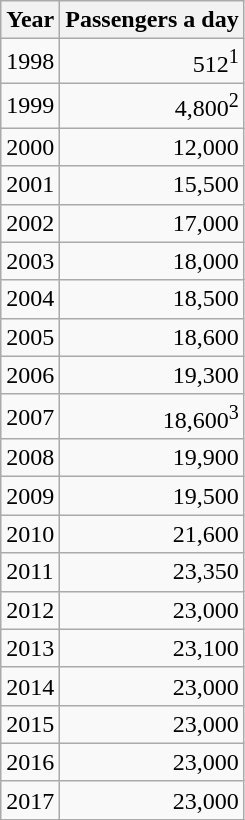<table class="wikitable">
<tr>
<th>Year</th>
<th>Passengers a day</th>
</tr>
<tr>
<td>1998</td>
<td align="right">512<sup>1</sup></td>
</tr>
<tr>
<td>1999</td>
<td align="right">4,800<sup>2</sup></td>
</tr>
<tr>
<td>2000</td>
<td align="right">12,000</td>
</tr>
<tr>
<td>2001</td>
<td align="right">15,500</td>
</tr>
<tr>
<td>2002</td>
<td align="right">17,000</td>
</tr>
<tr>
<td>2003</td>
<td align="right">18,000</td>
</tr>
<tr>
<td>2004</td>
<td align="right">18,500</td>
</tr>
<tr>
<td>2005</td>
<td align="right">18,600</td>
</tr>
<tr>
<td>2006</td>
<td align="right">19,300</td>
</tr>
<tr>
<td>2007</td>
<td align="right">18,600<sup>3</sup></td>
</tr>
<tr>
<td>2008</td>
<td align="right">19,900</td>
</tr>
<tr>
<td>2009</td>
<td align="right">19,500</td>
</tr>
<tr>
<td>2010</td>
<td align="right">21,600</td>
</tr>
<tr>
<td>2011</td>
<td align="right">23,350</td>
</tr>
<tr>
<td>2012</td>
<td align="right">23,000</td>
</tr>
<tr>
<td>2013</td>
<td align="right">23,100</td>
</tr>
<tr>
<td>2014</td>
<td align="right">23,000</td>
</tr>
<tr>
<td>2015</td>
<td align="right">23,000</td>
</tr>
<tr>
<td>2016</td>
<td align="right">23,000</td>
</tr>
<tr>
<td>2017</td>
<td align="right">23,000</td>
</tr>
</table>
